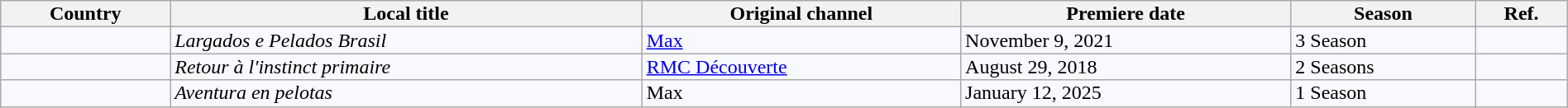<table class="wikitable" style="text-align:left; line-height:14px; background:#F8F8FF; width:100%;">
<tr>
<th>Country</th>
<th>Local title</th>
<th>Original channel</th>
<th>Premiere date</th>
<th>Season</th>
<th>Ref.</th>
</tr>
<tr>
<td></td>
<td><em>Largados e Pelados Brasil</em></td>
<td><a href='#'>Max</a></td>
<td>November 9, 2021</td>
<td>3 Season</td>
<td></td>
</tr>
<tr>
<td></td>
<td><em>Retour à l'instinct primaire</em></td>
<td><a href='#'>RMC Découverte</a></td>
<td>August 29, 2018</td>
<td>2 Seasons</td>
<td></td>
</tr>
<tr>
<td></td>
<td><em>Aventura en pelotas</em></td>
<td>Max</td>
<td>January 12, 2025</td>
<td>1 Season</td>
<td></td>
</tr>
</table>
